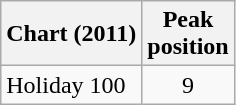<table class="wikitable sortable">
<tr>
<th align="center">Chart (2011)</th>
<th align="left">Peak<br>position</th>
</tr>
<tr>
<td align="left">Holiday 100</td>
<td align="center">9</td>
</tr>
</table>
